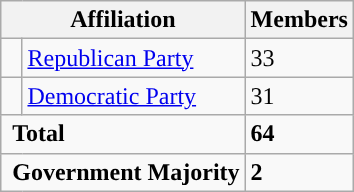<table class="wikitable">
<tr>
<th colspan="2">Affiliation</th>
<th>Members</th>
</tr>
<tr>
<td style="background-color:"> </td>
<td><a href='#'>Republican Party</a></td>
<td>33</td>
</tr>
<tr>
<td style="background-color:"> </td>
<td><a href='#'>Democratic Party</a></td>
<td>31</td>
</tr>
<tr>
<td colspan="2" rowspan="1"> <strong>Total</strong><br></td>
<td><strong>64</strong></td>
</tr>
<tr>
<td colspan="2" rowspan="1"> <strong>Government Majority</strong><br></td>
<td><strong>2</strong></td>
</tr>
</table>
